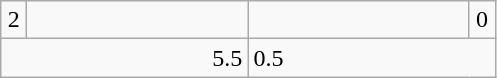<table class=wikitable>
<tr>
<td align=center width=10>2</td>
<td align=center width=140></td>
<td align="center" width="140"></td>
<td align="center" width="10">0</td>
</tr>
<tr>
<td colspan=2 align=right>5.5</td>
<td colspan="2">0.5</td>
</tr>
</table>
